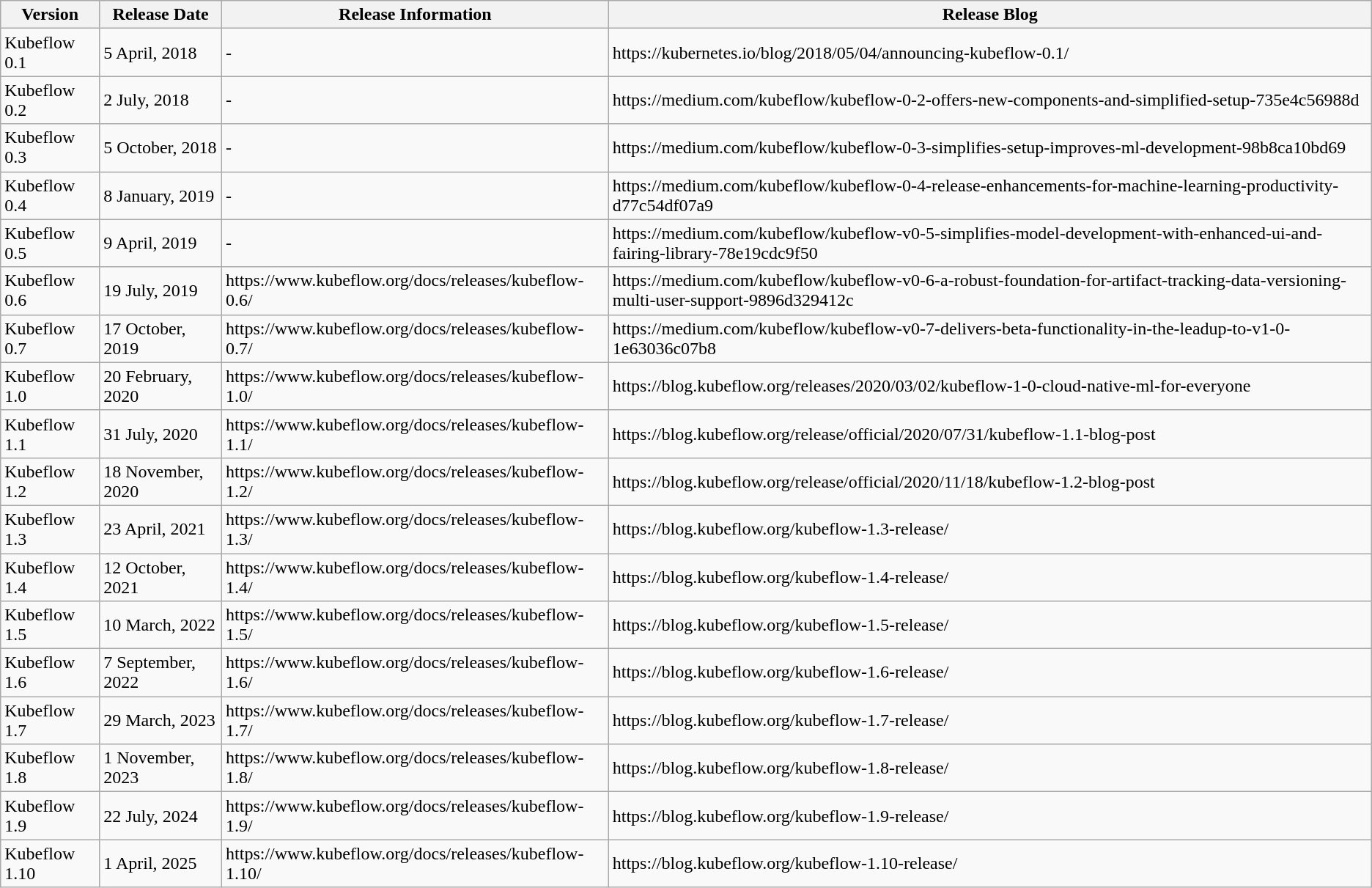<table class="wikitable">
<tr>
<th>Version</th>
<th>Release Date</th>
<th>Release Information</th>
<th>Release Blog</th>
</tr>
<tr>
<td>Kubeflow 0.1</td>
<td>5 April, 2018</td>
<td>-</td>
<td>https://kubernetes.io/blog/2018/05/04/announcing-kubeflow-0.1/</td>
</tr>
<tr>
<td>Kubeflow 0.2</td>
<td>2 July, 2018</td>
<td>-</td>
<td>https://medium.com/kubeflow/kubeflow-0-2-offers-new-components-and-simplified-setup-735e4c56988d</td>
</tr>
<tr>
<td>Kubeflow 0.3</td>
<td>5 October, 2018</td>
<td>-</td>
<td>https://medium.com/kubeflow/kubeflow-0-3-simplifies-setup-improves-ml-development-98b8ca10bd69</td>
</tr>
<tr>
<td>Kubeflow 0.4</td>
<td>8 January, 2019</td>
<td>-</td>
<td>https://medium.com/kubeflow/kubeflow-0-4-release-enhancements-for-machine-learning-productivity-d77c54df07a9</td>
</tr>
<tr>
<td>Kubeflow 0.5</td>
<td>9 April, 2019</td>
<td>-</td>
<td>https://medium.com/kubeflow/kubeflow-v0-5-simplifies-model-development-with-enhanced-ui-and-fairing-library-78e19cdc9f50</td>
</tr>
<tr>
<td>Kubeflow 0.6</td>
<td>19 July, 2019</td>
<td>https://www.kubeflow.org/docs/releases/kubeflow-0.6/</td>
<td>https://medium.com/kubeflow/kubeflow-v0-6-a-robust-foundation-for-artifact-tracking-data-versioning-multi-user-support-9896d329412c</td>
</tr>
<tr>
<td>Kubeflow 0.7</td>
<td>17 October, 2019</td>
<td>https://www.kubeflow.org/docs/releases/kubeflow-0.7/</td>
<td>https://medium.com/kubeflow/kubeflow-v0-7-delivers-beta-functionality-in-the-leadup-to-v1-0-1e63036c07b8</td>
</tr>
<tr>
<td>Kubeflow 1.0</td>
<td>20 February, 2020</td>
<td>https://www.kubeflow.org/docs/releases/kubeflow-1.0/</td>
<td>https://blog.kubeflow.org/releases/2020/03/02/kubeflow-1-0-cloud-native-ml-for-everyone</td>
</tr>
<tr>
<td>Kubeflow 1.1</td>
<td>31 July, 2020</td>
<td>https://www.kubeflow.org/docs/releases/kubeflow-1.1/</td>
<td>https://blog.kubeflow.org/release/official/2020/07/31/kubeflow-1.1-blog-post</td>
</tr>
<tr>
<td>Kubeflow 1.2</td>
<td>18 November, 2020</td>
<td>https://www.kubeflow.org/docs/releases/kubeflow-1.2/</td>
<td>https://blog.kubeflow.org/release/official/2020/11/18/kubeflow-1.2-blog-post</td>
</tr>
<tr>
<td>Kubeflow 1.3</td>
<td>23 April, 2021</td>
<td>https://www.kubeflow.org/docs/releases/kubeflow-1.3/</td>
<td>https://blog.kubeflow.org/kubeflow-1.3-release/</td>
</tr>
<tr>
<td>Kubeflow 1.4</td>
<td>12 October, 2021</td>
<td>https://www.kubeflow.org/docs/releases/kubeflow-1.4/</td>
<td>https://blog.kubeflow.org/kubeflow-1.4-release/</td>
</tr>
<tr>
<td>Kubeflow 1.5</td>
<td>10 March, 2022</td>
<td>https://www.kubeflow.org/docs/releases/kubeflow-1.5/</td>
<td>https://blog.kubeflow.org/kubeflow-1.5-release/</td>
</tr>
<tr>
<td>Kubeflow 1.6</td>
<td>7 September, 2022</td>
<td>https://www.kubeflow.org/docs/releases/kubeflow-1.6/</td>
<td>https://blog.kubeflow.org/kubeflow-1.6-release/</td>
</tr>
<tr>
<td>Kubeflow 1.7</td>
<td>29 March, 2023</td>
<td>https://www.kubeflow.org/docs/releases/kubeflow-1.7/</td>
<td>https://blog.kubeflow.org/kubeflow-1.7-release/</td>
</tr>
<tr>
<td>Kubeflow 1.8</td>
<td>1 November, 2023</td>
<td>https://www.kubeflow.org/docs/releases/kubeflow-1.8/</td>
<td>https://blog.kubeflow.org/kubeflow-1.8-release/</td>
</tr>
<tr>
<td>Kubeflow 1.9</td>
<td>22 July, 2024</td>
<td>https://www.kubeflow.org/docs/releases/kubeflow-1.9/</td>
<td>https://blog.kubeflow.org/kubeflow-1.9-release/</td>
</tr>
<tr>
<td>Kubeflow 1.10</td>
<td>1 April, 2025</td>
<td>https://www.kubeflow.org/docs/releases/kubeflow-1.10/</td>
<td>https://blog.kubeflow.org/kubeflow-1.10-release/</td>
</tr>
</table>
